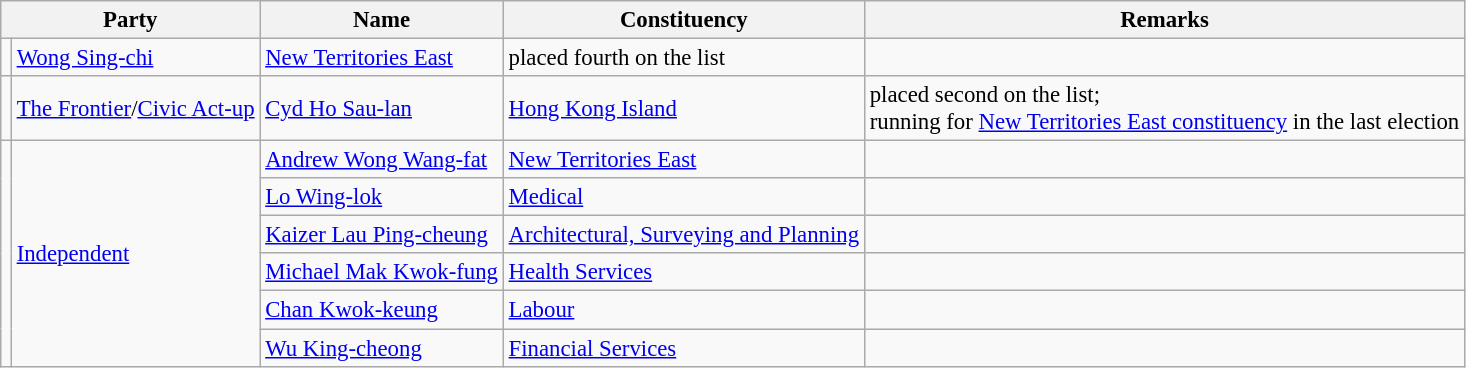<table class="wikitable" style="font-size: 95%;">
<tr>
<th colspan=2>Party</th>
<th>Name</th>
<th>Constituency</th>
<th>Remarks</th>
</tr>
<tr>
<td></td>
<td><a href='#'>Wong Sing-chi</a></td>
<td><a href='#'>New Territories East</a></td>
<td>placed fourth on the list</td>
</tr>
<tr>
<td bgcolor=></td>
<td><a href='#'>The Frontier</a>/<a href='#'>Civic Act-up</a></td>
<td><a href='#'>Cyd Ho Sau-lan</a></td>
<td><a href='#'>Hong Kong Island</a></td>
<td>placed second on the list; <br>running for <a href='#'>New Territories East constituency</a> in the last election</td>
</tr>
<tr>
<td rowspan=6 bgcolor=></td>
<td rowspan=6><a href='#'>Independent</a></td>
<td><a href='#'>Andrew Wong Wang-fat</a></td>
<td><a href='#'>New Territories East</a></td>
<td></td>
</tr>
<tr>
<td><a href='#'>Lo Wing-lok</a></td>
<td><a href='#'>Medical</a></td>
<td></td>
</tr>
<tr>
<td><a href='#'>Kaizer Lau Ping-cheung</a></td>
<td><a href='#'>Architectural, Surveying and Planning</a></td>
<td></td>
</tr>
<tr>
<td><a href='#'>Michael Mak Kwok-fung</a></td>
<td><a href='#'>Health Services</a></td>
<td></td>
</tr>
<tr>
<td><a href='#'>Chan Kwok-keung</a></td>
<td><a href='#'>Labour</a></td>
<td></td>
</tr>
<tr>
<td><a href='#'>Wu King-cheong</a></td>
<td><a href='#'>Financial Services</a></td>
<td></td>
</tr>
</table>
